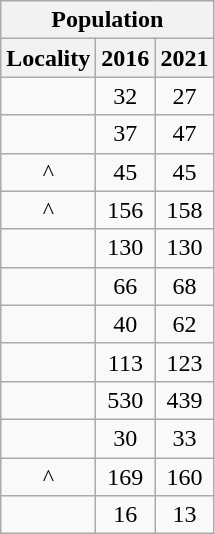<table class="wikitable" style="text-align:center;">
<tr>
<th colspan="3" style="text-align:center;  font-weight:bold">Population</th>
</tr>
<tr>
<th style="text-align:center; background:  font-weight:bold">Locality</th>
<th style="text-align:center; background:  font-weight:bold"><strong>2016</strong></th>
<th style="text-align:center; background:  font-weight:bold"><strong>2021</strong></th>
</tr>
<tr>
<td></td>
<td>32</td>
<td>27</td>
</tr>
<tr>
<td></td>
<td>37</td>
<td>47</td>
</tr>
<tr>
<td>^</td>
<td>45</td>
<td>45</td>
</tr>
<tr>
<td>^</td>
<td>156</td>
<td>158</td>
</tr>
<tr>
<td></td>
<td>130</td>
<td>130</td>
</tr>
<tr>
<td></td>
<td>66</td>
<td>68</td>
</tr>
<tr>
<td></td>
<td>40</td>
<td>62</td>
</tr>
<tr>
<td></td>
<td>113</td>
<td>123</td>
</tr>
<tr>
<td></td>
<td>530</td>
<td>439</td>
</tr>
<tr>
<td></td>
<td>30</td>
<td>33</td>
</tr>
<tr>
<td>^</td>
<td>169</td>
<td>160</td>
</tr>
<tr>
<td></td>
<td>16</td>
<td>13</td>
</tr>
</table>
